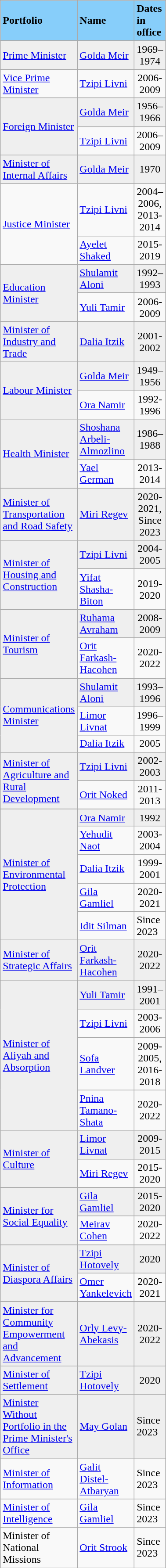<table class="wikitable plainrowheaders" style="text-align:left;">
<tr bgcolor="#87cefa">
<td width=30><strong>Portfolio</strong></td>
<td width=30><strong>Name</strong></td>
<td width=30><strong>Dates in office</strong></td>
</tr>
<tr bgcolor="#efefef">
<td><a href='#'>Prime Minister</a></td>
<td><a href='#'>Golda Meir</a></td>
<td align=center>1969–1974</td>
</tr>
<tr |-bgcolor="#efefef">
<td><a href='#'>Vice Prime Minister</a></td>
<td><a href='#'>Tzipi Livni</a></td>
<td align=center>2006-2009</td>
</tr>
<tr bgcolor="#efefef">
<td rowspan="2"><a href='#'>Foreign Minister</a></td>
<td><a href='#'>Golda Meir</a></td>
<td align=center>1956–1966</td>
</tr>
<tr>
<td><a href='#'>Tzipi Livni</a></td>
<td align=center>2006–2009</td>
</tr>
<tr bgcolor="#efefef">
<td><a href='#'>Minister of Internal Affairs</a></td>
<td><a href='#'>Golda Meir</a></td>
<td align=center>1970</td>
</tr>
<tr |-bgcolor="#efefef">
<td rowspan="2"><a href='#'>Justice Minister</a></td>
<td><a href='#'>Tzipi Livni</a></td>
<td align=center>2004–2006, 2013-2014</td>
</tr>
<tr>
<td><a href='#'>Ayelet Shaked</a></td>
<td align="center">2015-2019</td>
</tr>
<tr>
</tr>
<tr bgcolor="#efefef">
<td rowspan="2"><a href='#'>Education Minister</a></td>
<td><a href='#'>Shulamit Aloni</a></td>
<td align=center>1992–1993</td>
</tr>
<tr>
<td><a href='#'>Yuli Tamir</a></td>
<td align=center>2006-2009</td>
</tr>
<tr bgcolor="#efefef">
<td><a href='#'>Minister of Industry and Trade</a></td>
<td><a href='#'>Dalia Itzik</a></td>
<td align=center>2001-2002</td>
</tr>
<tr bgcolor="#efefef">
<td rowspan="2"><a href='#'>Labour Minister</a></td>
<td><a href='#'>Golda Meir</a></td>
<td align=center>1949–1956</td>
</tr>
<tr>
<td><a href='#'>Ora Namir</a></td>
<td align="center">1992-1996</td>
</tr>
<tr bgcolor="#efefef">
<td rowspan="2"><a href='#'>Health Minister</a></td>
<td><a href='#'>Shoshana Arbeli-Almozlino</a></td>
<td align="center">1986–1988</td>
</tr>
<tr>
<td><a href='#'>Yael German</a></td>
<td align="center">2013-2014</td>
</tr>
<tr>
</tr>
<tr bgcolor="#efefef"|>
<td><a href='#'>Minister of Transportation and Road Safety</a></td>
<td><a href='#'>Miri Regev</a></td>
<td align=center>2020-2021, Since 2023</td>
</tr>
<tr bgcolor="#efefef">
<td rowspan="2"><a href='#'>Minister of Housing and Construction</a></td>
<td><a href='#'>Tzipi Livni</a></td>
<td align=center>2004-2005</td>
</tr>
<tr>
<td><a href='#'>Yifat Shasha-Biton</a></td>
<td align=center>2019-2020</td>
</tr>
<tr>
</tr>
<tr bgcolor="#efefef"|>
<td rowspan="2"><a href='#'>Minister of Tourism</a></td>
<td><a href='#'>Ruhama Avraham</a></td>
<td align=center>2008-2009</td>
</tr>
<tr>
<td><a href='#'>Orit Farkash-Hacohen</a></td>
<td align=center>2020-2022</td>
</tr>
<tr>
</tr>
<tr bgcolor="#efefef">
<td rowspan="3"><a href='#'>Communications Minister</a></td>
<td><a href='#'>Shulamit Aloni</a></td>
<td align=center>1993–1996</td>
</tr>
<tr>
<td><a href='#'>Limor Livnat</a></td>
<td align=center>1996–1999</td>
</tr>
<tr>
<td><a href='#'>Dalia Itzik</a></td>
<td align=center>2005</td>
</tr>
<tr bgcolor="#efefef">
<td rowspan="2"><a href='#'>Minister of Agriculture and Rural Development</a></td>
<td><a href='#'>Tzipi Livni</a></td>
<td align=center>2002-2003</td>
</tr>
<tr>
<td><a href='#'>Orit Noked</a></td>
<td align="center">2011-2013</td>
</tr>
<tr>
</tr>
<tr bgcolor="#efefef">
<td rowspan="5"><a href='#'>Minister of Environmental Protection</a></td>
<td><a href='#'>Ora Namir</a></td>
<td align=center>1992</td>
</tr>
<tr>
<td><a href='#'>Yehudit Naot</a></td>
<td align=center>2003-2004</td>
</tr>
<tr>
<td><a href='#'>Dalia Itzik</a></td>
<td align=center>1999-2001</td>
</tr>
<tr>
<td><a href='#'>Gila Gamliel</a></td>
<td align=center>2020-2021</td>
</tr>
<tr>
<td><a href='#'>Idit Silman</a></td>
<td>Since 2023</td>
</tr>
<tr bgcolor="#efefef">
<td><a href='#'>Minister of Strategic Affairs</a></td>
<td><a href='#'>Orit Farkash-Hacohen</a></td>
<td align=center>2020-2022</td>
</tr>
<tr bgcolor="#efefef">
<td rowspan="4"><a href='#'>Minister of Aliyah and Absorption</a></td>
<td><a href='#'>Yuli Tamir</a></td>
<td align=center>1991–2001</td>
</tr>
<tr>
<td><a href='#'>Tzipi Livni</a></td>
<td align=center>2003-2006</td>
</tr>
<tr>
<td><a href='#'>Sofa Landver</a></td>
<td align=center>2009-2005, 2016-2018</td>
</tr>
<tr>
<td><a href='#'>Pnina Tamano-Shata</a></td>
<td align=center>2020-2022</td>
</tr>
<tr bgcolor="#efefef">
<td rowspan="2"><a href='#'>Minister of Culture</a></td>
<td><a href='#'>Limor Livnat</a></td>
<td align=center>2009-2015</td>
</tr>
<tr>
<td><a href='#'>Miri Regev</a></td>
<td align=center>2015-2020</td>
</tr>
<tr>
</tr>
<tr bgcolor="#efefef"|>
<td rowspan="2"><a href='#'>Minister for Social Equality</a></td>
<td><a href='#'>Gila Gamliel</a></td>
<td align=center>2015-2020</td>
</tr>
<tr>
<td><a href='#'>Meirav Cohen</a></td>
<td align=center>2020-2022</td>
</tr>
<tr>
</tr>
<tr bgcolor="#efefef"|>
<td rowspan="2"><a href='#'>Minister of Diaspora Affairs</a></td>
<td><a href='#'>Tzipi Hotovely</a></td>
<td align=center>2020</td>
</tr>
<tr>
<td><a href='#'>Omer Yankelevich</a></td>
<td align=center>2020-2021</td>
</tr>
<tr>
</tr>
<tr bgcolor="#efefef"|>
<td><a href='#'>Minister for Community Empowerment and Advancement</a></td>
<td><a href='#'>Orly Levy-Abekasis</a></td>
<td align=center>2020-2022</td>
</tr>
<tr bgcolor="#efefef">
<td><a href='#'>Minister of Settlement</a></td>
<td><a href='#'>Tzipi Hotovely</a></td>
<td align=center>2020</td>
</tr>
<tr bgcolor="#efefef">
<td><a href='#'>Minister Without Portfolio in the Prime Minister's Office</a></td>
<td><a href='#'>May Golan</a></td>
<td>Since 2023</td>
</tr>
<tr>
<td><a href='#'>Minister of Information</a></td>
<td><a href='#'>Galit Distel-Atbaryan</a></td>
<td>Since 2023</td>
</tr>
<tr>
<td><a href='#'>Minister of Intelligence</a></td>
<td><a href='#'>Gila Gamliel</a></td>
<td>Since 2023</td>
</tr>
<tr>
<td>Minister of National Missions</td>
<td><a href='#'>Orit Strook</a></td>
<td>Since 2023</td>
</tr>
</table>
